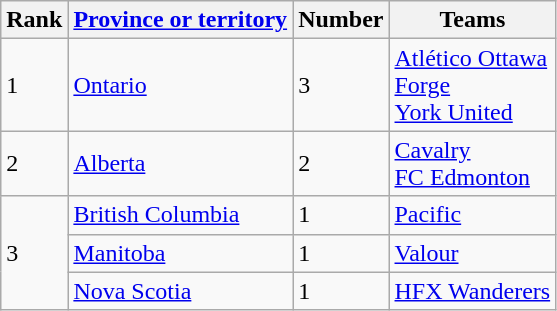<table class="wikitable">
<tr>
<th>Rank</th>
<th><a href='#'>Province or territory</a></th>
<th>Number</th>
<th>Teams</th>
</tr>
<tr>
<td>1</td>
<td> <a href='#'>Ontario</a></td>
<td>3</td>
<td><a href='#'>Atlético Ottawa</a><br><a href='#'>Forge</a><br><a href='#'>York United</a></td>
</tr>
<tr>
<td>2</td>
<td> <a href='#'>Alberta</a></td>
<td>2</td>
<td><a href='#'>Cavalry</a><br><a href='#'>FC Edmonton</a></td>
</tr>
<tr>
<td rowspan="3">3</td>
<td> <a href='#'>British Columbia</a></td>
<td>1</td>
<td><a href='#'>Pacific</a></td>
</tr>
<tr>
<td> <a href='#'>Manitoba</a></td>
<td>1</td>
<td><a href='#'>Valour</a></td>
</tr>
<tr>
<td> <a href='#'>Nova Scotia</a></td>
<td>1</td>
<td><a href='#'>HFX Wanderers</a></td>
</tr>
</table>
